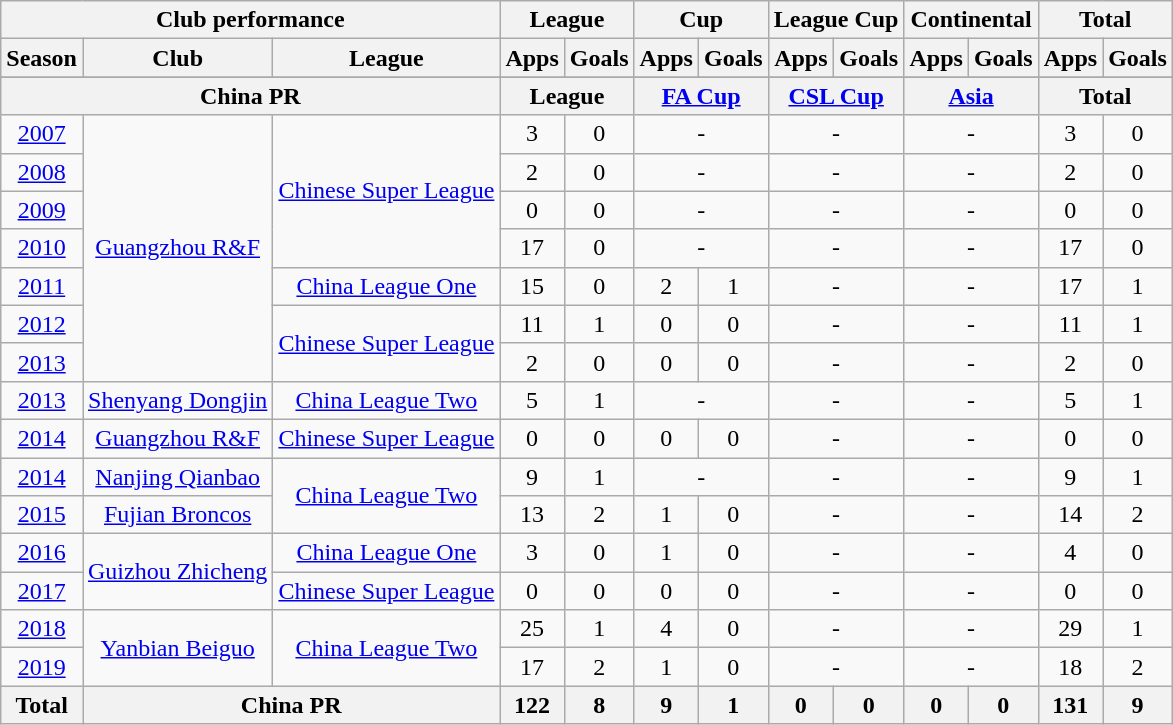<table class="wikitable" style="text-align:center">
<tr>
<th colspan=3>Club performance</th>
<th colspan=2>League</th>
<th colspan=2>Cup</th>
<th colspan=2>League Cup</th>
<th colspan=2>Continental</th>
<th colspan=2>Total</th>
</tr>
<tr>
<th>Season</th>
<th>Club</th>
<th>League</th>
<th>Apps</th>
<th>Goals</th>
<th>Apps</th>
<th>Goals</th>
<th>Apps</th>
<th>Goals</th>
<th>Apps</th>
<th>Goals</th>
<th>Apps</th>
<th>Goals</th>
</tr>
<tr>
</tr>
<tr>
<th colspan=3>China PR</th>
<th colspan=2>League</th>
<th colspan=2><a href='#'>FA Cup</a></th>
<th colspan=2><a href='#'>CSL Cup</a></th>
<th colspan=2><a href='#'>Asia</a></th>
<th colspan=2>Total</th>
</tr>
<tr>
<td><a href='#'>2007</a></td>
<td rowspan="7"><a href='#'>Guangzhou R&F</a></td>
<td rowspan="4"><a href='#'>Chinese Super League</a></td>
<td>3</td>
<td>0</td>
<td colspan="2">-</td>
<td colspan="2">-</td>
<td colspan="2">-</td>
<td>3</td>
<td>0</td>
</tr>
<tr>
<td><a href='#'>2008</a></td>
<td>2</td>
<td>0</td>
<td colspan="2">-</td>
<td colspan="2">-</td>
<td colspan="2">-</td>
<td>2</td>
<td>0</td>
</tr>
<tr>
<td><a href='#'>2009</a></td>
<td>0</td>
<td>0</td>
<td colspan="2">-</td>
<td colspan="2">-</td>
<td colspan="2">-</td>
<td>0</td>
<td>0</td>
</tr>
<tr>
<td><a href='#'>2010</a></td>
<td>17</td>
<td>0</td>
<td colspan="2">-</td>
<td colspan="2">-</td>
<td colspan="2">-</td>
<td>17</td>
<td>0</td>
</tr>
<tr>
<td><a href='#'>2011</a></td>
<td><a href='#'>China League One</a></td>
<td>15</td>
<td>0</td>
<td>2</td>
<td>1</td>
<td colspan="2">-</td>
<td colspan="2">-</td>
<td>17</td>
<td>1</td>
</tr>
<tr>
<td><a href='#'>2012</a></td>
<td rowspan="2"><a href='#'>Chinese Super League</a></td>
<td>11</td>
<td>1</td>
<td>0</td>
<td>0</td>
<td colspan="2">-</td>
<td colspan="2">-</td>
<td>11</td>
<td>1</td>
</tr>
<tr>
<td><a href='#'>2013</a></td>
<td>2</td>
<td>0</td>
<td>0</td>
<td>0</td>
<td colspan="2">-</td>
<td colspan="2">-</td>
<td>2</td>
<td>0</td>
</tr>
<tr>
<td><a href='#'>2013</a></td>
<td><a href='#'>Shenyang Dongjin</a></td>
<td><a href='#'>China League Two</a></td>
<td>5</td>
<td>1</td>
<td colspan="2">-</td>
<td colspan="2">-</td>
<td colspan="2">-</td>
<td>5</td>
<td>1</td>
</tr>
<tr>
<td><a href='#'>2014</a></td>
<td><a href='#'>Guangzhou R&F</a></td>
<td><a href='#'>Chinese Super League</a></td>
<td>0</td>
<td>0</td>
<td>0</td>
<td>0</td>
<td colspan="2">-</td>
<td colspan="2">-</td>
<td>0</td>
<td>0</td>
</tr>
<tr>
<td><a href='#'>2014</a></td>
<td><a href='#'>Nanjing Qianbao</a></td>
<td rowspan="2"><a href='#'>China League Two</a></td>
<td>9</td>
<td>1</td>
<td colspan="2">-</td>
<td colspan="2">-</td>
<td colspan="2">-</td>
<td>9</td>
<td>1</td>
</tr>
<tr>
<td><a href='#'>2015</a></td>
<td><a href='#'>Fujian Broncos</a></td>
<td>13</td>
<td>2</td>
<td>1</td>
<td>0</td>
<td colspan="2">-</td>
<td colspan="2">-</td>
<td>14</td>
<td>2</td>
</tr>
<tr>
<td><a href='#'>2016</a></td>
<td rowspan="2"><a href='#'>Guizhou Zhicheng</a></td>
<td><a href='#'>China League One</a></td>
<td>3</td>
<td>0</td>
<td>1</td>
<td>0</td>
<td colspan="2">-</td>
<td colspan="2">-</td>
<td>4</td>
<td>0</td>
</tr>
<tr>
<td><a href='#'>2017</a></td>
<td><a href='#'>Chinese Super League</a></td>
<td>0</td>
<td>0</td>
<td>0</td>
<td>0</td>
<td colspan="2">-</td>
<td colspan="2">-</td>
<td>0</td>
<td>0</td>
</tr>
<tr>
<td><a href='#'>2018</a></td>
<td rowspan="2"><a href='#'>Yanbian Beiguo</a></td>
<td rowspan="2"><a href='#'>China League Two</a></td>
<td>25</td>
<td>1</td>
<td>4</td>
<td>0</td>
<td colspan="2">-</td>
<td colspan="2">-</td>
<td>29</td>
<td>1</td>
</tr>
<tr>
<td><a href='#'>2019</a></td>
<td>17</td>
<td>2</td>
<td>1</td>
<td>0</td>
<td colspan="2">-</td>
<td colspan="2">-</td>
<td>18</td>
<td>2</td>
</tr>
<tr>
<th rowspan=3>Total</th>
<th colspan=2>China PR</th>
<th>122</th>
<th>8</th>
<th>9</th>
<th>1</th>
<th>0</th>
<th>0</th>
<th>0</th>
<th>0</th>
<th>131</th>
<th>9</th>
</tr>
</table>
